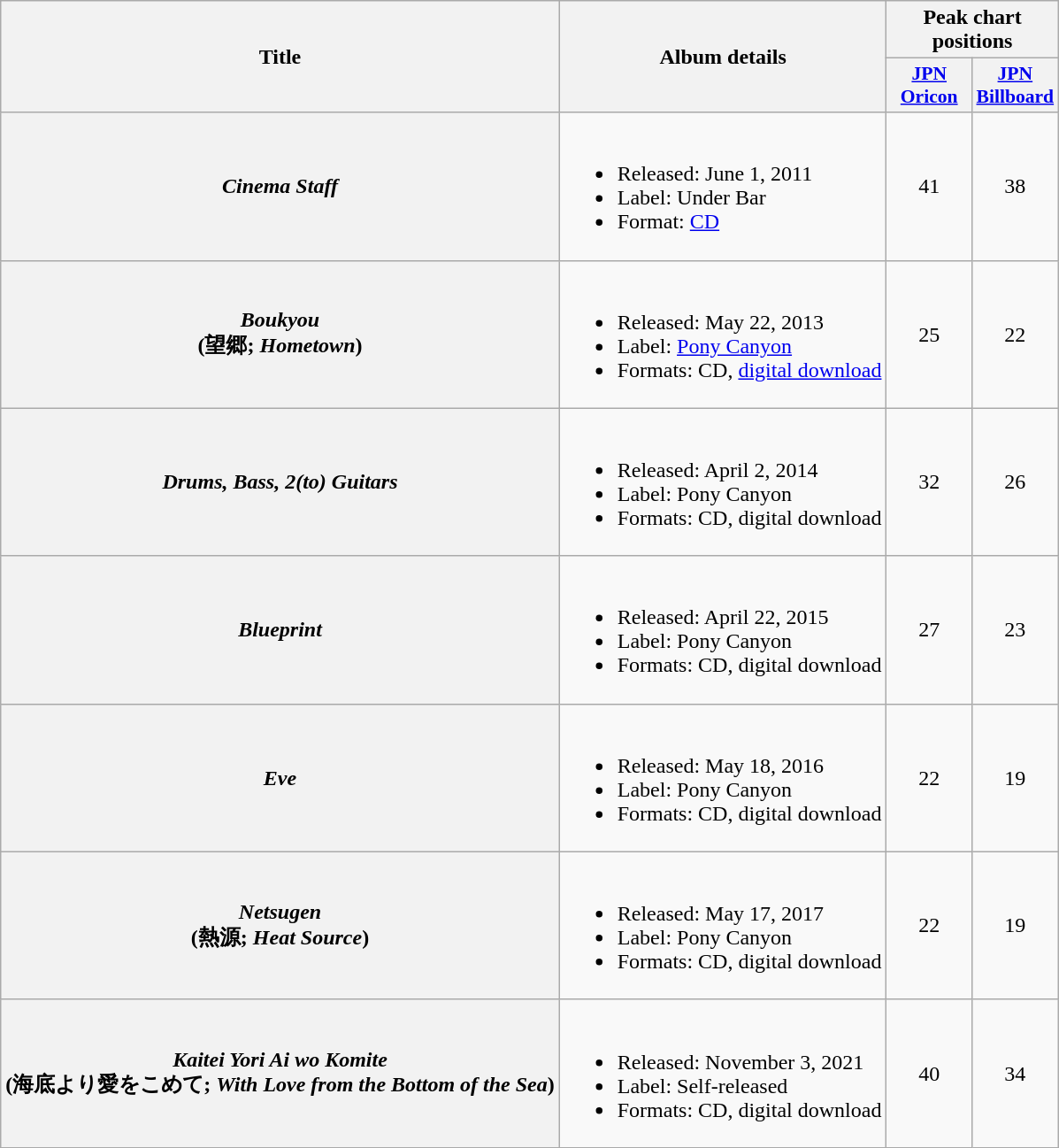<table class="wikitable plainrowheaders">
<tr>
<th scope="col" rowspan="2">Title</th>
<th scope="col" rowspan="2">Album details</th>
<th scope="col" colspan="2">Peak chart positions</th>
</tr>
<tr>
<th scope="col" style="width:4em;font-size:90%"><a href='#'>JPN<br>Oricon</a><br></th>
<th scope="col" style="width:4em;font-size:90%"><a href='#'>JPN<br>Billboard</a></th>
</tr>
<tr>
<th scope="row"><em>Cinema Staff</em></th>
<td><br><ul><li>Released: June 1, 2011</li><li>Label: Under Bar</li><li>Format: <a href='#'>CD</a></li></ul></td>
<td align="center">41</td>
<td align="center">38</td>
</tr>
<tr>
<th scope="row"><em>Boukyou</em><br>(望郷; <em>Hometown</em>)</th>
<td><br><ul><li>Released: May 22, 2013</li><li>Label: <a href='#'>Pony Canyon</a></li><li>Formats: CD, <a href='#'>digital download</a></li></ul></td>
<td align="center">25</td>
<td align="center">22</td>
</tr>
<tr>
<th scope="row"><em>Drums, Bass, 2(to) Guitars</em></th>
<td><br><ul><li>Released: April 2, 2014</li><li>Label: Pony Canyon</li><li>Formats: CD, digital download</li></ul></td>
<td align="center">32</td>
<td align="center">26</td>
</tr>
<tr>
<th scope="row"><em>Blueprint</em></th>
<td><br><ul><li>Released: April 22, 2015</li><li>Label: Pony Canyon</li><li>Formats: CD, digital download</li></ul></td>
<td align="center">27</td>
<td align="center">23</td>
</tr>
<tr>
<th scope="row"><em>Eve</em></th>
<td><br><ul><li>Released: May 18, 2016</li><li>Label: Pony Canyon</li><li>Formats: CD, digital download</li></ul></td>
<td align="center">22</td>
<td align="center">19</td>
</tr>
<tr>
<th scope="row"><em>Netsugen</em><br>(熱源; <em>Heat Source</em>)</th>
<td><br><ul><li>Released: May 17, 2017</li><li>Label: Pony Canyon</li><li>Formats: CD, digital download</li></ul></td>
<td align="center">22</td>
<td align="center">19</td>
</tr>
<tr>
<th scope="row"><em>Kaitei Yori Ai wo Komite</em><br>(海底より愛をこめて; <em>With Love from the Bottom of the Sea</em>)</th>
<td><br><ul><li>Released: November 3, 2021</li><li>Label: Self-released</li><li>Formats: CD, digital download</li></ul></td>
<td align="center">40</td>
<td align="center">34</td>
</tr>
</table>
